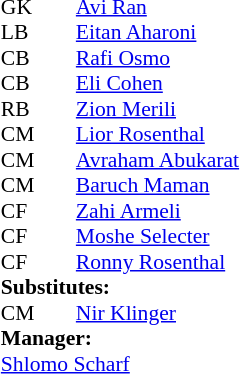<table style="font-size: 90%" cellspacing="0" cellpadding="0" align=center>
<tr>
<td colspan="4"></td>
</tr>
<tr>
<th width=25></th>
<th width=25></th>
</tr>
<tr>
<td>GK</td>
<td></td>
<td> <a href='#'>Avi Ran</a></td>
</tr>
<tr>
<td>LB</td>
<td></td>
<td> <a href='#'>Eitan Aharoni</a></td>
</tr>
<tr>
<td>CB</td>
<td></td>
<td> <a href='#'>Rafi Osmo</a></td>
</tr>
<tr>
<td>CB</td>
<td></td>
<td> <a href='#'>Eli Cohen</a></td>
</tr>
<tr>
<td>RB</td>
<td></td>
<td> <a href='#'>Zion Merili</a></td>
</tr>
<tr>
<td>CM</td>
<td></td>
<td> <a href='#'>Lior Rosenthal</a></td>
</tr>
<tr>
<td>CM</td>
<td></td>
<td> <a href='#'>Avraham Abukarat</a></td>
</tr>
<tr>
<td>CM</td>
<td></td>
<td> <a href='#'>Baruch Maman</a></td>
</tr>
<tr>
<td>CF</td>
<td></td>
<td> <a href='#'>Zahi Armeli</a></td>
</tr>
<tr>
<td>CF</td>
<td></td>
<td> <a href='#'>Moshe Selecter</a></td>
<td></td>
<td></td>
</tr>
<tr>
<td>CF</td>
<td></td>
<td> <a href='#'>Ronny Rosenthal</a></td>
</tr>
<tr>
<td colspan=3><strong>Substitutes:</strong></td>
</tr>
<tr>
<td>CM</td>
<td></td>
<td> <a href='#'>Nir Klinger</a></td>
<td></td>
<td></td>
</tr>
<tr>
<td colspan=3><strong>Manager:</strong></td>
</tr>
<tr>
<td colspan=4> <a href='#'>Shlomo Scharf</a></td>
</tr>
</table>
